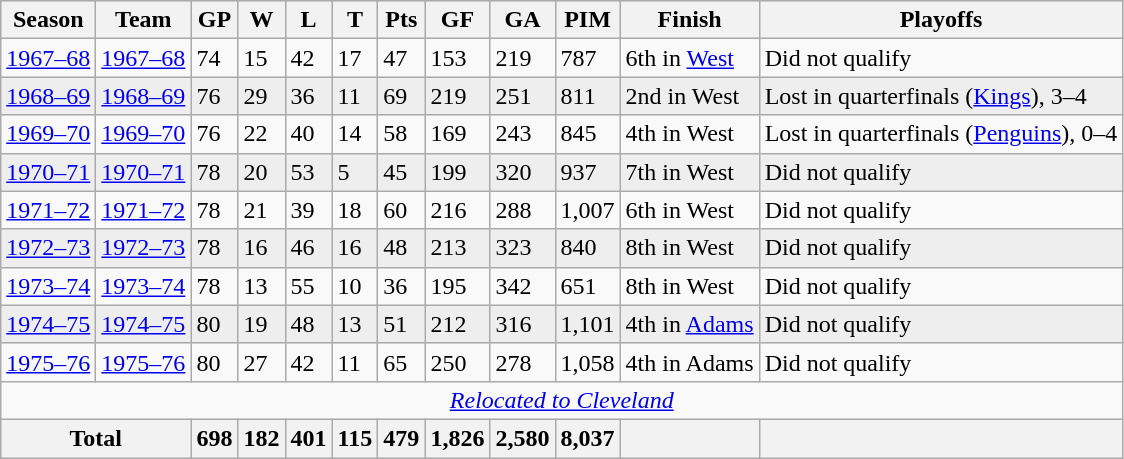<table class="wikitable">
<tr style="font-weight:bold; background:#ddd;">
<th>Season</th>
<th>Team</th>
<th>GP</th>
<th>W</th>
<th>L</th>
<th>T</th>
<th>Pts</th>
<th>GF</th>
<th>GA</th>
<th>PIM</th>
<th>Finish</th>
<th>Playoffs</th>
</tr>
<tr>
<td><a href='#'>1967–68</a></td>
<td><a href='#'>1967–68</a></td>
<td>74</td>
<td>15</td>
<td>42</td>
<td>17</td>
<td>47</td>
<td>153</td>
<td>219</td>
<td>787</td>
<td>6th in <a href='#'>West</a></td>
<td>Did not qualify</td>
</tr>
<tr style="background:#eee;">
<td><a href='#'>1968–69</a></td>
<td><a href='#'>1968–69</a></td>
<td>76</td>
<td>29</td>
<td>36</td>
<td>11</td>
<td>69</td>
<td>219</td>
<td>251</td>
<td>811</td>
<td>2nd in West</td>
<td>Lost in quarterfinals (<a href='#'>Kings</a>), 3–4</td>
</tr>
<tr>
<td><a href='#'>1969–70</a></td>
<td><a href='#'>1969–70</a></td>
<td>76</td>
<td>22</td>
<td>40</td>
<td>14</td>
<td>58</td>
<td>169</td>
<td>243</td>
<td>845</td>
<td>4th in West</td>
<td>Lost in quarterfinals (<a href='#'>Penguins</a>), 0–4</td>
</tr>
<tr style="background:#eee;">
<td><a href='#'>1970–71</a></td>
<td><a href='#'>1970–71</a></td>
<td>78</td>
<td>20</td>
<td>53</td>
<td>5</td>
<td>45</td>
<td>199</td>
<td>320</td>
<td>937</td>
<td>7th in West</td>
<td>Did not qualify</td>
</tr>
<tr>
<td><a href='#'>1971–72</a></td>
<td><a href='#'>1971–72</a></td>
<td>78</td>
<td>21</td>
<td>39</td>
<td>18</td>
<td>60</td>
<td>216</td>
<td>288</td>
<td>1,007</td>
<td>6th in West</td>
<td>Did not qualify</td>
</tr>
<tr style="background:#eee;">
<td><a href='#'>1972–73</a></td>
<td><a href='#'>1972–73</a></td>
<td>78</td>
<td>16</td>
<td>46</td>
<td>16</td>
<td>48</td>
<td>213</td>
<td>323</td>
<td>840</td>
<td>8th in West</td>
<td>Did not qualify</td>
</tr>
<tr>
<td><a href='#'>1973–74</a></td>
<td><a href='#'>1973–74</a></td>
<td>78</td>
<td>13</td>
<td>55</td>
<td>10</td>
<td>36</td>
<td>195</td>
<td>342</td>
<td>651</td>
<td>8th in West</td>
<td>Did not qualify</td>
</tr>
<tr style="background:#eee;">
<td><a href='#'>1974–75</a></td>
<td><a href='#'>1974–75</a></td>
<td>80</td>
<td>19</td>
<td>48</td>
<td>13</td>
<td>51</td>
<td>212</td>
<td>316</td>
<td>1,101</td>
<td>4th in <a href='#'>Adams</a></td>
<td>Did not qualify</td>
</tr>
<tr>
<td><a href='#'>1975–76</a></td>
<td><a href='#'>1975–76</a></td>
<td>80</td>
<td>27</td>
<td>42</td>
<td>11</td>
<td>65</td>
<td>250</td>
<td>278</td>
<td>1,058</td>
<td>4th in Adams</td>
<td>Did not qualify</td>
</tr>
<tr>
<td style="text-align:center" colspan="12"><em><a href='#'>Relocated to Cleveland</a></em></td>
</tr>
<tr>
<th colspan="2">Total</th>
<th>698</th>
<th>182</th>
<th>401</th>
<th>115</th>
<th>479</th>
<th>1,826</th>
<th>2,580</th>
<th>8,037</th>
<th> </th>
<th> </th>
</tr>
</table>
